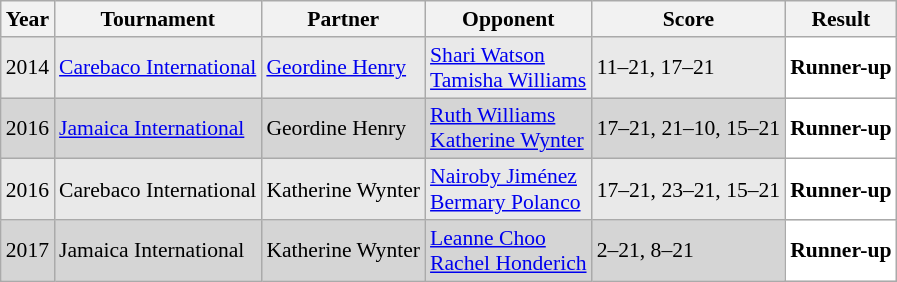<table class="sortable wikitable" style="font-size: 90%;">
<tr>
<th>Year</th>
<th>Tournament</th>
<th>Partner</th>
<th>Opponent</th>
<th>Score</th>
<th>Result</th>
</tr>
<tr style="background:#E9E9E9">
<td align="center">2014</td>
<td align="left"><a href='#'>Carebaco International</a></td>
<td align="left"> <a href='#'>Geordine Henry</a></td>
<td align="left"> <a href='#'>Shari Watson</a> <br>  <a href='#'>Tamisha Williams</a></td>
<td align="left">11–21, 17–21</td>
<td style="text-align:left; background:white"> <strong>Runner-up</strong></td>
</tr>
<tr style="background:#D5D5D5">
<td align="center">2016</td>
<td align="left"><a href='#'>Jamaica International</a></td>
<td align="left"> Geordine Henry</td>
<td align="left"> <a href='#'>Ruth Williams</a> <br>  <a href='#'>Katherine Wynter</a></td>
<td align="left">17–21, 21–10, 15–21</td>
<td style="text-align:left; background:white"> <strong>Runner-up</strong></td>
</tr>
<tr style="background:#E9E9E9">
<td align="center">2016</td>
<td align="left">Carebaco International</td>
<td align="left"> Katherine Wynter</td>
<td align="left"> <a href='#'>Nairoby Jiménez</a> <br>  <a href='#'>Bermary Polanco</a></td>
<td align="left">17–21, 23–21, 15–21</td>
<td style="text-align:left; background:white"> <strong>Runner-up</strong></td>
</tr>
<tr style="background:#D5D5D5">
<td align="center">2017</td>
<td align="left">Jamaica International</td>
<td align="left"> Katherine Wynter</td>
<td align="left"> <a href='#'>Leanne Choo</a> <br>  <a href='#'>Rachel Honderich</a></td>
<td align="left">2–21, 8–21</td>
<td style="text-align:left; background:white"> <strong>Runner-up</strong></td>
</tr>
</table>
